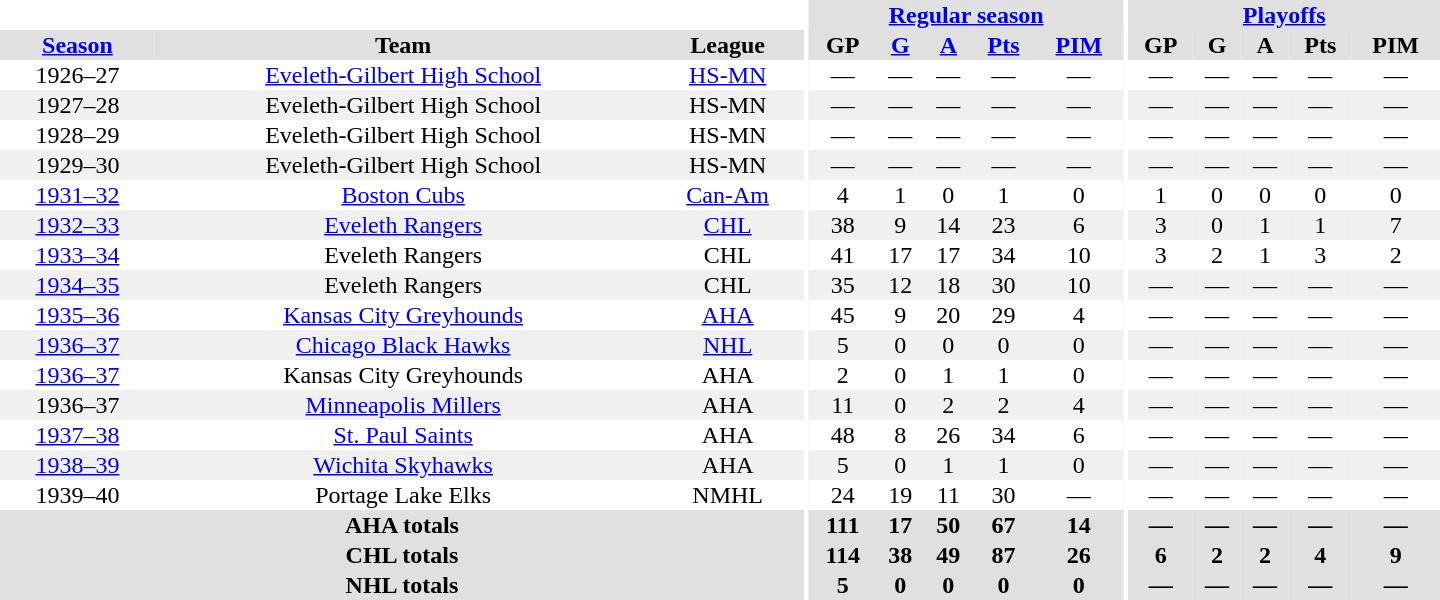<table border="0" cellpadding="1" cellspacing="0" style="text-align:center; width:60em">
<tr bgcolor="#e0e0e0">
<th colspan="3" bgcolor="#ffffff"></th>
<th rowspan="100" bgcolor="#ffffff"></th>
<th colspan="5"><a href='#'>Regular season</a></th>
<th rowspan="100" bgcolor="#ffffff"></th>
<th colspan="5"><a href='#'>Playoffs</a></th>
</tr>
<tr bgcolor="#e0e0e0">
<th><a href='#'>Season</a></th>
<th>Team</th>
<th>League</th>
<th>GP</th>
<th><a href='#'>G</a></th>
<th><a href='#'>A</a></th>
<th><a href='#'>Pts</a></th>
<th><a href='#'>PIM</a></th>
<th>GP</th>
<th>G</th>
<th>A</th>
<th>Pts</th>
<th>PIM</th>
</tr>
<tr>
<td>1926–27</td>
<td><a href='#'>Eveleth-Gilbert High School</a></td>
<td><a href='#'>HS-MN</a></td>
<td>—</td>
<td>—</td>
<td>—</td>
<td>—</td>
<td>—</td>
<td>—</td>
<td>—</td>
<td>—</td>
<td>—</td>
<td>—</td>
</tr>
<tr bgcolor="#f0f0f0">
<td>1927–28</td>
<td>Eveleth-Gilbert High School</td>
<td>HS-MN</td>
<td>—</td>
<td>—</td>
<td>—</td>
<td>—</td>
<td>—</td>
<td>—</td>
<td>—</td>
<td>—</td>
<td>—</td>
<td>—</td>
</tr>
<tr>
<td>1928–29</td>
<td>Eveleth-Gilbert High School</td>
<td>HS-MN</td>
<td>—</td>
<td>—</td>
<td>—</td>
<td>—</td>
<td>—</td>
<td>—</td>
<td>—</td>
<td>—</td>
<td>—</td>
<td>—</td>
</tr>
<tr bgcolor="#f0f0f0">
<td>1929–30</td>
<td>Eveleth-Gilbert High School</td>
<td>HS-MN</td>
<td>—</td>
<td>—</td>
<td>—</td>
<td>—</td>
<td>—</td>
<td>—</td>
<td>—</td>
<td>—</td>
<td>—</td>
<td>—</td>
</tr>
<tr>
<td><a href='#'>1931–32</a></td>
<td><a href='#'>Boston Cubs</a></td>
<td><a href='#'>Can-Am</a></td>
<td>4</td>
<td>1</td>
<td>0</td>
<td>1</td>
<td>0</td>
<td>1</td>
<td>0</td>
<td>0</td>
<td>0</td>
<td>0</td>
</tr>
<tr bgcolor="#f0f0f0">
<td><a href='#'>1932–33</a></td>
<td><a href='#'>Eveleth Rangers</a></td>
<td><a href='#'>CHL</a></td>
<td>38</td>
<td>9</td>
<td>14</td>
<td>23</td>
<td>6</td>
<td>3</td>
<td>0</td>
<td>1</td>
<td>1</td>
<td>7</td>
</tr>
<tr>
<td><a href='#'>1933–34</a></td>
<td>Eveleth Rangers</td>
<td>CHL</td>
<td>41</td>
<td>17</td>
<td>17</td>
<td>34</td>
<td>10</td>
<td>3</td>
<td>2</td>
<td>1</td>
<td>3</td>
<td>2</td>
</tr>
<tr bgcolor="#f0f0f0">
<td><a href='#'>1934–35</a></td>
<td>Eveleth Rangers</td>
<td>CHL</td>
<td>35</td>
<td>12</td>
<td>18</td>
<td>30</td>
<td>10</td>
<td>—</td>
<td>—</td>
<td>—</td>
<td>—</td>
<td>—</td>
</tr>
<tr>
<td><a href='#'>1935–36</a></td>
<td><a href='#'>Kansas City Greyhounds</a></td>
<td><a href='#'>AHA</a></td>
<td>45</td>
<td>9</td>
<td>20</td>
<td>29</td>
<td>4</td>
<td>—</td>
<td>—</td>
<td>—</td>
<td>—</td>
<td>—</td>
</tr>
<tr bgcolor="#f0f0f0">
<td><a href='#'>1936–37</a></td>
<td><a href='#'>Chicago Black Hawks</a></td>
<td><a href='#'>NHL</a></td>
<td>5</td>
<td>0</td>
<td>0</td>
<td>0</td>
<td>0</td>
<td>—</td>
<td>—</td>
<td>—</td>
<td>—</td>
<td>—</td>
</tr>
<tr>
<td><a href='#'>1936–37</a></td>
<td>Kansas City Greyhounds</td>
<td>AHA</td>
<td>2</td>
<td>0</td>
<td>1</td>
<td>1</td>
<td>0</td>
<td>—</td>
<td>—</td>
<td>—</td>
<td>—</td>
<td>—</td>
</tr>
<tr bgcolor="#f0f0f0">
<td>1936–37</td>
<td><a href='#'>Minneapolis Millers</a></td>
<td>AHA</td>
<td>11</td>
<td>0</td>
<td>2</td>
<td>2</td>
<td>4</td>
<td>—</td>
<td>—</td>
<td>—</td>
<td>—</td>
<td>—</td>
</tr>
<tr>
<td><a href='#'>1937–38</a></td>
<td><a href='#'>St. Paul Saints</a></td>
<td>AHA</td>
<td>48</td>
<td>8</td>
<td>26</td>
<td>34</td>
<td>6</td>
<td>—</td>
<td>—</td>
<td>—</td>
<td>—</td>
<td>—</td>
</tr>
<tr bgcolor="#f0f0f0">
<td><a href='#'>1938–39</a></td>
<td><a href='#'>Wichita Skyhawks</a></td>
<td>AHA</td>
<td>5</td>
<td>0</td>
<td>1</td>
<td>1</td>
<td>0</td>
<td>—</td>
<td>—</td>
<td>—</td>
<td>—</td>
<td>—</td>
</tr>
<tr>
<td>1939–40</td>
<td>Portage Lake Elks</td>
<td>NMHL</td>
<td>24</td>
<td>19</td>
<td>11</td>
<td>30</td>
<td>—</td>
<td>—</td>
<td>—</td>
<td>—</td>
<td>—</td>
<td>—</td>
</tr>
<tr bgcolor="#e0e0e0">
<th colspan="3">AHA totals</th>
<th>111</th>
<th>17</th>
<th>50</th>
<th>67</th>
<th>14</th>
<th>—</th>
<th>—</th>
<th>—</th>
<th>—</th>
<th>—</th>
</tr>
<tr bgcolor="#e0e0e0">
<th colspan="3">CHL totals</th>
<th>114</th>
<th>38</th>
<th>49</th>
<th>87</th>
<th>26</th>
<th>6</th>
<th>2</th>
<th>2</th>
<th>4</th>
<th>9</th>
</tr>
<tr bgcolor="#e0e0e0">
<th colspan="3">NHL totals</th>
<th>5</th>
<th>0</th>
<th>0</th>
<th>0</th>
<th>0</th>
<th>—</th>
<th>—</th>
<th>—</th>
<th>—</th>
<th>—</th>
</tr>
</table>
